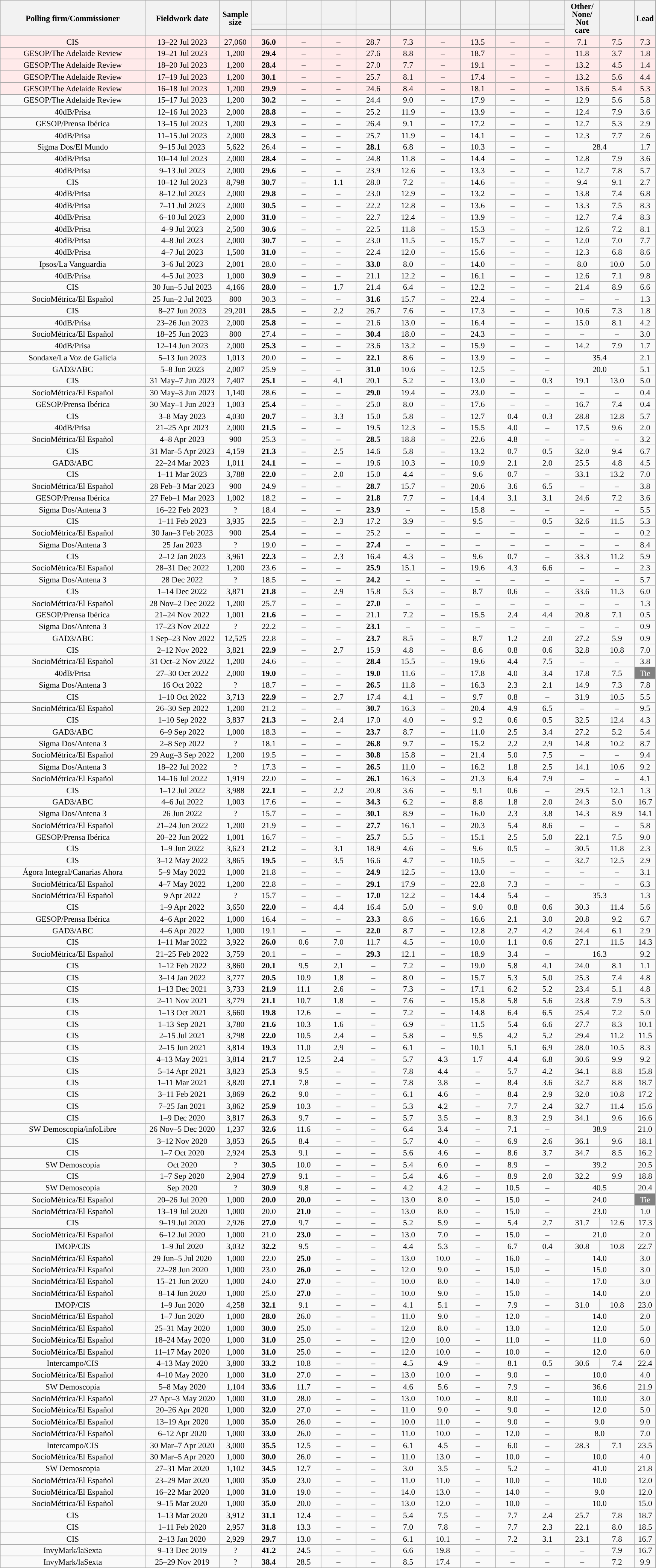<table class="wikitable collapsible collapsed" style="text-align:center; font-size:90%; line-height:14px;">
<tr style="height:42px;">
<th style="width:250px;" rowspan="3">Polling firm/Commissioner</th>
<th style="width:125px;" rowspan="3">Fieldwork date</th>
<th style="width:50px;" rowspan="3">Sample size</th>
<th style="width:55px;"></th>
<th style="width:55px;"></th>
<th style="width:55px;"></th>
<th style="width:55px;"></th>
<th style="width:55px;"></th>
<th style="width:55px;"></th>
<th style="width:55px;"></th>
<th style="width:55px;"></th>
<th style="width:55px;"></th>
<th style="width:55px;" rowspan="3">Other/<br>None/<br>Not<br>care</th>
<th style="width:55px;" rowspan="3"></th>
<th style="width:30px;" rowspan="3">Lead</th>
</tr>
<tr>
<th style="color:inherit;background:"></th>
<th style="color:inherit;background:"></th>
<th style="color:inherit;background:"></th>
<th style="color:inherit;background:"></th>
<th style="color:inherit;background:"></th>
<th style="color:inherit;background:"></th>
<th style="color:inherit;background:"></th>
<th style="color:inherit;background:"></th>
<th style="color:inherit;background:"></th>
</tr>
<tr>
<th></th>
<th></th>
<th></th>
<th></th>
<th></th>
<th></th>
<th></th>
<th></th>
<th></th>
</tr>
<tr style="background:#FFEAEA;">
<td>CIS</td>
<td>13–22 Jul 2023</td>
<td>27,060</td>
<td><strong>36.0</strong></td>
<td>–</td>
<td>–</td>
<td>28.7</td>
<td>7.3</td>
<td>–</td>
<td>13.5</td>
<td>–</td>
<td>–</td>
<td>7.1</td>
<td>7.5</td>
<td style="background:">7.3</td>
</tr>
<tr style="background:#FFEAEA;">
<td>GESOP/The Adelaide Review</td>
<td>19–21 Jul 2023</td>
<td>1,200</td>
<td><strong>29.4</strong></td>
<td>–</td>
<td>–</td>
<td>27.6</td>
<td>8.8</td>
<td>–</td>
<td>18.7</td>
<td>–</td>
<td>–</td>
<td>11.8</td>
<td>3.7</td>
<td style="background:">1.8</td>
</tr>
<tr style="background:#FFEAEA;">
<td>GESOP/The Adelaide Review</td>
<td>18–20 Jul 2023</td>
<td>1,200</td>
<td><strong>28.4</strong></td>
<td>–</td>
<td>–</td>
<td>27.0</td>
<td>7.7</td>
<td>–</td>
<td>19.1</td>
<td>–</td>
<td>–</td>
<td>13.2</td>
<td>4.5</td>
<td style="background:">1.4</td>
</tr>
<tr style="background:#FFEAEA;">
<td>GESOP/The Adelaide Review</td>
<td>17–19 Jul 2023</td>
<td>1,200</td>
<td><strong>30.1</strong></td>
<td>–</td>
<td>–</td>
<td>25.7</td>
<td>8.1</td>
<td>–</td>
<td>17.4</td>
<td>–</td>
<td>–</td>
<td>13.2</td>
<td>5.6</td>
<td style="background:">4.4</td>
</tr>
<tr style="background:#FFEAEA;">
<td>GESOP/The Adelaide Review</td>
<td>16–18 Jul 2023</td>
<td>1,200</td>
<td><strong>29.9</strong></td>
<td>–</td>
<td>–</td>
<td>24.6</td>
<td>8.4</td>
<td>–</td>
<td>18.1</td>
<td>–</td>
<td>–</td>
<td>13.6</td>
<td>5.4</td>
<td style="background:">5.3</td>
</tr>
<tr>
<td>GESOP/The Adelaide Review</td>
<td>15–17 Jul 2023</td>
<td>1,200</td>
<td><strong>30.2</strong></td>
<td>–</td>
<td>–</td>
<td>24.4</td>
<td>9.0</td>
<td>–</td>
<td>17.9</td>
<td>–</td>
<td>–</td>
<td>12.9</td>
<td>5.6</td>
<td style="background:">5.8</td>
</tr>
<tr>
<td>40dB/Prisa</td>
<td>12–16 Jul 2023</td>
<td>2,000</td>
<td><strong>28.8</strong></td>
<td>–</td>
<td>–</td>
<td>25.2</td>
<td>11.9</td>
<td>–</td>
<td>13.9</td>
<td>–</td>
<td>–</td>
<td>12.4</td>
<td>7.9</td>
<td style="background:">3.6</td>
</tr>
<tr>
<td>GESOP/Prensa Ibérica</td>
<td>13–15 Jul 2023</td>
<td>1,200</td>
<td><strong>29.3</strong></td>
<td>–</td>
<td>–</td>
<td>26.4</td>
<td>9.1</td>
<td>–</td>
<td>17.2</td>
<td>–</td>
<td>–</td>
<td>12.7</td>
<td>5.3</td>
<td style="background:">2.9</td>
</tr>
<tr>
<td>40dB/Prisa</td>
<td>11–15 Jul 2023</td>
<td>2,000</td>
<td><strong>28.3</strong></td>
<td>–</td>
<td>–</td>
<td>25.7</td>
<td>11.9</td>
<td>–</td>
<td>14.1</td>
<td>–</td>
<td>–</td>
<td>12.3</td>
<td>7.7</td>
<td style="background:">2.6</td>
</tr>
<tr>
<td>Sigma Dos/El Mundo</td>
<td>9–15 Jul 2023</td>
<td>5,622</td>
<td>26.4</td>
<td>–</td>
<td>–</td>
<td><strong>28.1</strong></td>
<td>6.8</td>
<td>–</td>
<td>10.3</td>
<td>–</td>
<td>–</td>
<td colspan="2">28.4</td>
<td style="background:">1.7</td>
</tr>
<tr>
<td>40dB/Prisa</td>
<td>10–14 Jul 2023</td>
<td>2,000</td>
<td><strong>28.4</strong></td>
<td>–</td>
<td>–</td>
<td>24.8</td>
<td>11.8</td>
<td>–</td>
<td>14.4</td>
<td>–</td>
<td>–</td>
<td>12.8</td>
<td>7.9</td>
<td style="background:">3.6</td>
</tr>
<tr>
<td>40dB/Prisa</td>
<td>9–13 Jul 2023</td>
<td>2,000</td>
<td><strong>29.6</strong></td>
<td>–</td>
<td>–</td>
<td>23.9</td>
<td>12.6</td>
<td>–</td>
<td>13.3</td>
<td>–</td>
<td>–</td>
<td>12.7</td>
<td>7.8</td>
<td style="background:">5.7</td>
</tr>
<tr>
<td>CIS</td>
<td>10–12 Jul 2023</td>
<td>8,798</td>
<td><strong>30.7</strong></td>
<td>–</td>
<td>1.1</td>
<td>28.0</td>
<td>7.2</td>
<td>–</td>
<td>14.6</td>
<td>–</td>
<td>–</td>
<td>9.4</td>
<td>9.1</td>
<td style="background:">2.7</td>
</tr>
<tr>
<td>40dB/Prisa</td>
<td>8–12 Jul 2023</td>
<td>2,000</td>
<td><strong>29.8</strong></td>
<td>–</td>
<td>–</td>
<td>23.0</td>
<td>12.9</td>
<td>–</td>
<td>13.2</td>
<td>–</td>
<td>–</td>
<td>13.8</td>
<td>7.4</td>
<td style="background:">6.8</td>
</tr>
<tr>
<td>40dB/Prisa</td>
<td>7–11 Jul 2023</td>
<td>2,000</td>
<td><strong>30.5</strong></td>
<td>–</td>
<td>–</td>
<td>22.2</td>
<td>12.8</td>
<td>–</td>
<td>13.6</td>
<td>–</td>
<td>–</td>
<td>13.3</td>
<td>7.5</td>
<td style="background:">8.3</td>
</tr>
<tr>
<td>40dB/Prisa</td>
<td>6–10 Jul 2023</td>
<td>2,000</td>
<td><strong>31.0</strong></td>
<td>–</td>
<td>–</td>
<td>22.7</td>
<td>12.4</td>
<td>–</td>
<td>13.9</td>
<td>–</td>
<td>–</td>
<td>12.7</td>
<td>7.4</td>
<td style="background:">8.3</td>
</tr>
<tr>
<td>40dB/Prisa</td>
<td>4–9 Jul 2023</td>
<td>2,500</td>
<td><strong>30.6</strong></td>
<td>–</td>
<td>–</td>
<td>22.5</td>
<td>11.8</td>
<td>–</td>
<td>15.3</td>
<td>–</td>
<td>–</td>
<td>12.6</td>
<td>7.2</td>
<td style="background:">8.1</td>
</tr>
<tr>
<td>40dB/Prisa</td>
<td>4–8 Jul 2023</td>
<td>2,000</td>
<td><strong>30.7</strong></td>
<td>–</td>
<td>–</td>
<td>23.0</td>
<td>11.5</td>
<td>–</td>
<td>15.7</td>
<td>–</td>
<td>–</td>
<td>12.0</td>
<td>7.0</td>
<td style="background:">7.7</td>
</tr>
<tr>
<td>40dB/Prisa</td>
<td>4–7 Jul 2023</td>
<td>1,500</td>
<td><strong>31.0</strong></td>
<td>–</td>
<td>–</td>
<td>22.4</td>
<td>12.0</td>
<td>–</td>
<td>15.6</td>
<td>–</td>
<td>–</td>
<td>12.3</td>
<td>6.8</td>
<td style="background:">8.6</td>
</tr>
<tr>
<td>Ipsos/La Vanguardia</td>
<td>3–6 Jul 2023</td>
<td>2,001</td>
<td>28.0</td>
<td>–</td>
<td>–</td>
<td><strong>33.0</strong></td>
<td>8.0</td>
<td>–</td>
<td>14.0</td>
<td>–</td>
<td>–</td>
<td>8.0</td>
<td>10.0</td>
<td style="background:">5.0</td>
</tr>
<tr>
<td>40dB/Prisa</td>
<td>4–5 Jul 2023</td>
<td>1,000</td>
<td><strong>30.9</strong></td>
<td>–</td>
<td>–</td>
<td>21.1</td>
<td>12.2</td>
<td>–</td>
<td>16.1</td>
<td>–</td>
<td>–</td>
<td>12.6</td>
<td>7.1</td>
<td style="background:">9.8</td>
</tr>
<tr>
<td>CIS</td>
<td>30 Jun–5 Jul 2023</td>
<td>4,166</td>
<td><strong>28.0</strong></td>
<td>–</td>
<td>1.7</td>
<td>21.4</td>
<td>6.4</td>
<td>–</td>
<td>12.2</td>
<td>–</td>
<td>–</td>
<td>21.4</td>
<td>8.9</td>
<td style="background:">6.6</td>
</tr>
<tr>
<td>SocioMétrica/El Español</td>
<td>25 Jun–2 Jul 2023</td>
<td>800</td>
<td>30.3</td>
<td>–</td>
<td>–</td>
<td><strong>31.6</strong></td>
<td>15.7</td>
<td>–</td>
<td>22.4</td>
<td>–</td>
<td>–</td>
<td>–</td>
<td>–</td>
<td style="background:">1.3</td>
</tr>
<tr>
<td>CIS</td>
<td>8–27 Jun 2023</td>
<td>29,201</td>
<td><strong>28.5</strong></td>
<td>–</td>
<td>2.2</td>
<td>26.7</td>
<td>7.6</td>
<td>–</td>
<td>17.3</td>
<td>–</td>
<td>–</td>
<td>10.6</td>
<td>7.3</td>
<td style="background:">1.8</td>
</tr>
<tr>
<td>40dB/Prisa</td>
<td>23–26 Jun 2023</td>
<td>2,000</td>
<td><strong>25.8</strong></td>
<td>–</td>
<td>–</td>
<td>21.6</td>
<td>13.0</td>
<td>–</td>
<td>16.4</td>
<td>–</td>
<td>–</td>
<td>15.0</td>
<td>8.1</td>
<td style="background:">4.2</td>
</tr>
<tr>
<td>SocioMétrica/El Español</td>
<td>18–25 Jun 2023</td>
<td>800</td>
<td>27.4</td>
<td>–</td>
<td>–</td>
<td><strong>30.4</strong></td>
<td>18.0</td>
<td>–</td>
<td>24.3</td>
<td>–</td>
<td>–</td>
<td>–</td>
<td>–</td>
<td style="background:">3.0</td>
</tr>
<tr>
<td>40dB/Prisa</td>
<td>12–14 Jun 2023</td>
<td>2,000</td>
<td><strong>25.3</strong></td>
<td>–</td>
<td>–</td>
<td>23.6</td>
<td>13.2</td>
<td>–</td>
<td>15.9</td>
<td>–</td>
<td>–</td>
<td>14.2</td>
<td>7.9</td>
<td style="background:">1.7</td>
</tr>
<tr>
<td>Sondaxe/La Voz de Galicia</td>
<td>5–13 Jun 2023</td>
<td>1,013</td>
<td>20.0</td>
<td>–</td>
<td>–</td>
<td><strong>22.1</strong></td>
<td>8.6</td>
<td>–</td>
<td>13.9</td>
<td>–</td>
<td>–</td>
<td colspan="2">35.4</td>
<td style="background:">2.1</td>
</tr>
<tr>
<td>GAD3/ABC</td>
<td>5–8 Jun 2023</td>
<td>2,007</td>
<td>25.9</td>
<td>–</td>
<td>–</td>
<td><strong>31.0</strong></td>
<td>10.6</td>
<td>–</td>
<td>12.5</td>
<td>–</td>
<td>–</td>
<td colspan="2">20.0</td>
<td style="background:">5.1</td>
</tr>
<tr>
<td>CIS</td>
<td>31 May–7 Jun 2023</td>
<td>7,407</td>
<td><strong>25.1</strong></td>
<td>–</td>
<td>4.1</td>
<td>20.1</td>
<td>5.2</td>
<td>–</td>
<td>13.0</td>
<td>–</td>
<td>0.3</td>
<td>19.1</td>
<td>13.0</td>
<td style="background:">5.0</td>
</tr>
<tr>
<td>SocioMétrica/El Español</td>
<td>30 May–3 Jun 2023</td>
<td>1,140</td>
<td>28.6</td>
<td>–</td>
<td>–</td>
<td><strong>29.0</strong></td>
<td>19.4</td>
<td>–</td>
<td>23.0</td>
<td>–</td>
<td>–</td>
<td>–</td>
<td>–</td>
<td style="background:">0.4</td>
</tr>
<tr>
<td>GESOP/Prensa Ibérica</td>
<td>30 May–1 Jun 2023</td>
<td>1,003</td>
<td><strong>25.4</strong></td>
<td>–</td>
<td>–</td>
<td>25.0</td>
<td>8.0</td>
<td>–</td>
<td>17.6</td>
<td>–</td>
<td>–</td>
<td>16.7</td>
<td>7.4</td>
<td style="background:">0.4</td>
</tr>
<tr>
<td>CIS</td>
<td>3–8 May 2023</td>
<td>4,030</td>
<td><strong>20.7</strong></td>
<td>–</td>
<td>3.3</td>
<td>15.0</td>
<td>5.8</td>
<td>–</td>
<td>12.7</td>
<td>0.4</td>
<td>0.3</td>
<td>28.8</td>
<td>12.8</td>
<td style="background:">5.7</td>
</tr>
<tr>
<td>40dB/Prisa</td>
<td>21–25 Apr 2023</td>
<td>2,000</td>
<td><strong>21.5</strong></td>
<td>–</td>
<td>–</td>
<td>19.5</td>
<td>12.3</td>
<td>–</td>
<td>15.5</td>
<td>4.0</td>
<td>–</td>
<td>17.5</td>
<td>9.6</td>
<td style="background:">2.0</td>
</tr>
<tr>
<td>SocioMétrica/El Español</td>
<td>4–8 Apr 2023</td>
<td>900</td>
<td>25.3</td>
<td>–</td>
<td>–</td>
<td><strong>28.5</strong></td>
<td>18.8</td>
<td>–</td>
<td>22.6</td>
<td>4.8</td>
<td>–</td>
<td>–</td>
<td>–</td>
<td style="background:">3.2</td>
</tr>
<tr>
<td>CIS</td>
<td>31 Mar–5 Apr 2023</td>
<td>4,159</td>
<td><strong>21.3</strong></td>
<td>–</td>
<td>2.5</td>
<td>14.6</td>
<td>5.8</td>
<td>–</td>
<td>13.2</td>
<td>0.7</td>
<td>0.5</td>
<td>32.0</td>
<td>9.4</td>
<td style="background:">6.7</td>
</tr>
<tr>
<td>GAD3/ABC</td>
<td>22–24 Mar 2023</td>
<td>1,011</td>
<td><strong>24.1</strong></td>
<td>–</td>
<td>–</td>
<td>19.6</td>
<td>10.3</td>
<td>–</td>
<td>10.9</td>
<td>2.1</td>
<td>2.0</td>
<td>25.5</td>
<td>4.8</td>
<td style="background:">4.5</td>
</tr>
<tr>
<td>CIS</td>
<td>1–11 Mar 2023</td>
<td>3,788</td>
<td><strong>22.0</strong></td>
<td>–</td>
<td>2.0</td>
<td>15.0</td>
<td>4.4</td>
<td>–</td>
<td>9.6</td>
<td>0.7</td>
<td>–</td>
<td>33.1</td>
<td>13.2</td>
<td style="background:">7.0</td>
</tr>
<tr>
<td>SocioMétrica/El Español</td>
<td>28 Feb–3 Mar 2023</td>
<td>900</td>
<td>24.9</td>
<td>–</td>
<td>–</td>
<td><strong>28.7</strong></td>
<td>15.7</td>
<td>–</td>
<td>20.6</td>
<td>3.6</td>
<td>6.5</td>
<td>–</td>
<td>–</td>
<td style="background:">3.8</td>
</tr>
<tr>
<td>GESOP/Prensa Ibérica</td>
<td>27 Feb–1 Mar 2023</td>
<td>1,002</td>
<td>18.2</td>
<td>–</td>
<td>–</td>
<td><strong>21.8</strong></td>
<td>7.7</td>
<td>–</td>
<td>14.4</td>
<td>3.1</td>
<td>3.1</td>
<td>24.6</td>
<td>7.2</td>
<td style="background:">3.6</td>
</tr>
<tr>
<td>Sigma Dos/Antena 3</td>
<td>16–22 Feb 2023</td>
<td>?</td>
<td>18.4</td>
<td>–</td>
<td>–</td>
<td><strong>23.9</strong></td>
<td>–</td>
<td>–</td>
<td>15.8</td>
<td>–</td>
<td>–</td>
<td>–</td>
<td>–</td>
<td style="background:">5.5</td>
</tr>
<tr>
<td>CIS</td>
<td>1–11 Feb 2023</td>
<td>3,935</td>
<td><strong>22.5</strong></td>
<td>–</td>
<td>2.3</td>
<td>17.2</td>
<td>3.9</td>
<td>–</td>
<td>9.5</td>
<td>–</td>
<td>0.5</td>
<td>32.6</td>
<td>11.5</td>
<td style="background:">5.3</td>
</tr>
<tr>
<td>SocioMétrica/El Español</td>
<td>30 Jan–3 Feb 2023</td>
<td>900</td>
<td><strong>25.4</strong></td>
<td>–</td>
<td>–</td>
<td>25.2</td>
<td>–</td>
<td>–</td>
<td>–</td>
<td>–</td>
<td>–</td>
<td>–</td>
<td>–</td>
<td style="background:">0.2</td>
</tr>
<tr>
<td>Sigma Dos/Antena 3</td>
<td>25 Jan 2023</td>
<td>?</td>
<td>19.0</td>
<td>–</td>
<td>–</td>
<td><strong>27.4</strong></td>
<td>–</td>
<td>–</td>
<td>–</td>
<td>–</td>
<td>–</td>
<td>–</td>
<td>–</td>
<td style="background:">8.4</td>
</tr>
<tr>
<td>CIS</td>
<td>2–12 Jan 2023</td>
<td>3,961</td>
<td><strong>22.3</strong></td>
<td>–</td>
<td>2.3</td>
<td>16.4</td>
<td>4.3</td>
<td>–</td>
<td>9.6</td>
<td>0.7</td>
<td>–</td>
<td>33.3</td>
<td>11.2</td>
<td style="background:">5.9</td>
</tr>
<tr>
<td>SocioMétrica/El Español</td>
<td>28–31 Dec 2022</td>
<td>1,200</td>
<td>23.6</td>
<td>–</td>
<td>–</td>
<td><strong>25.9</strong></td>
<td>15.1</td>
<td>–</td>
<td>19.6</td>
<td>4.3</td>
<td>6.6</td>
<td>–</td>
<td>–</td>
<td style="background:">2.3</td>
</tr>
<tr>
<td>Sigma Dos/Antena 3</td>
<td>28 Dec 2022</td>
<td>?</td>
<td>18.5</td>
<td>–</td>
<td>–</td>
<td><strong>24.2</strong></td>
<td>–</td>
<td>–</td>
<td>–</td>
<td>–</td>
<td>–</td>
<td>–</td>
<td>–</td>
<td style="background:">5.7</td>
</tr>
<tr>
<td>CIS</td>
<td>1–14 Dec 2022</td>
<td>3,871</td>
<td><strong>21.8</strong></td>
<td>–</td>
<td>2.9</td>
<td>15.8</td>
<td>5.3</td>
<td>–</td>
<td>8.7</td>
<td>0.6</td>
<td>–</td>
<td>33.6</td>
<td>11.3</td>
<td style="background:">6.0</td>
</tr>
<tr>
<td>SocioMétrica/El Español</td>
<td>28 Nov–2 Dec 2022</td>
<td>1,200</td>
<td>25.7</td>
<td>–</td>
<td>–</td>
<td><strong>27.0</strong></td>
<td>–</td>
<td>–</td>
<td>–</td>
<td>–</td>
<td>–</td>
<td>–</td>
<td>–</td>
<td style="background:">1.3</td>
</tr>
<tr>
<td>GESOP/Prensa Ibérica</td>
<td>21–24 Nov 2022</td>
<td>1,001</td>
<td><strong>21.6</strong></td>
<td>–</td>
<td>–</td>
<td>21.1</td>
<td>7.2</td>
<td>–</td>
<td>15.5</td>
<td>2.4</td>
<td>4.4</td>
<td>20.8</td>
<td>7.1</td>
<td style="background:">0.5</td>
</tr>
<tr>
<td>Sigma Dos/Antena 3</td>
<td>17–23 Nov 2022</td>
<td>?</td>
<td>22.2</td>
<td>–</td>
<td>–</td>
<td><strong>23.1</strong></td>
<td>–</td>
<td>–</td>
<td>–</td>
<td>–</td>
<td>–</td>
<td>–</td>
<td>–</td>
<td style="background:">0.9</td>
</tr>
<tr>
<td>GAD3/ABC</td>
<td>1 Sep–23 Nov 2022</td>
<td>12,525</td>
<td>22.8</td>
<td>–</td>
<td>–</td>
<td><strong>23.7</strong></td>
<td>8.5</td>
<td>–</td>
<td>8.7</td>
<td>1.2</td>
<td>2.0</td>
<td>27.2</td>
<td>5.9</td>
<td style="background:">0.9</td>
</tr>
<tr>
<td>CIS</td>
<td>2–12 Nov 2022</td>
<td>3,821</td>
<td><strong>22.9</strong></td>
<td>–</td>
<td>2.7</td>
<td>15.9</td>
<td>4.8</td>
<td>–</td>
<td>8.6</td>
<td>0.8</td>
<td>0.6</td>
<td>32.8</td>
<td>10.8</td>
<td style="background:">7.0</td>
</tr>
<tr>
<td>SocioMétrica/El Español</td>
<td>31 Oct–2 Nov 2022</td>
<td>1,200</td>
<td>24.6</td>
<td>–</td>
<td>–</td>
<td><strong>28.4</strong></td>
<td>15.5</td>
<td>–</td>
<td>19.6</td>
<td>4.4</td>
<td>7.5</td>
<td>–</td>
<td>–</td>
<td style="background:">3.8</td>
</tr>
<tr>
<td>40dB/Prisa</td>
<td>27–30 Oct 2022</td>
<td>2,000</td>
<td><strong>19.0</strong></td>
<td>–</td>
<td>–</td>
<td><strong>19.0</strong></td>
<td>11.6</td>
<td>–</td>
<td>17.8</td>
<td>4.0</td>
<td>3.4</td>
<td>17.8</td>
<td>7.5</td>
<td style="background:gray; color:white;">Tie</td>
</tr>
<tr>
<td>Sigma Dos/Antena 3</td>
<td>16 Oct 2022</td>
<td>?</td>
<td>18.7</td>
<td>–</td>
<td>–</td>
<td><strong>26.5</strong></td>
<td>11.8</td>
<td>–</td>
<td>16.3</td>
<td>2.3</td>
<td>2.1</td>
<td>14.9</td>
<td>7.3</td>
<td style="background:">7.8</td>
</tr>
<tr>
<td>CIS</td>
<td>1–10 Oct 2022</td>
<td>3,713</td>
<td><strong>22.9</strong></td>
<td>–</td>
<td>2.7</td>
<td>17.4</td>
<td>4.1</td>
<td>–</td>
<td>9.7</td>
<td>0.8</td>
<td>–</td>
<td>31.9</td>
<td>10.5</td>
<td style="background:">5.5</td>
</tr>
<tr>
<td>SocioMétrica/El Español</td>
<td>26–30 Sep 2022</td>
<td>1,200</td>
<td>21.2</td>
<td>–</td>
<td>–</td>
<td><strong>30.7</strong></td>
<td>16.3</td>
<td>–</td>
<td>20.4</td>
<td>4.9</td>
<td>6.5</td>
<td>–</td>
<td>–</td>
<td style="background:">9.5</td>
</tr>
<tr>
<td>CIS</td>
<td>1–10 Sep 2022</td>
<td>3,837</td>
<td><strong>21.3</strong></td>
<td>–</td>
<td>2.4</td>
<td>17.0</td>
<td>4.0</td>
<td>–</td>
<td>9.2</td>
<td>0.6</td>
<td>0.5</td>
<td>32.5</td>
<td>12.4</td>
<td style="background:">4.3</td>
</tr>
<tr>
<td>GAD3/ABC</td>
<td>6–9 Sep 2022</td>
<td>1,000</td>
<td>18.3</td>
<td>–</td>
<td>–</td>
<td><strong>23.7</strong></td>
<td>8.7</td>
<td>–</td>
<td>11.0</td>
<td>2.5</td>
<td>3.4</td>
<td>27.2</td>
<td>5.2</td>
<td style="background:">5.4</td>
</tr>
<tr>
<td>Sigma Dos/Antena 3</td>
<td>2–8 Sep 2022</td>
<td>?</td>
<td>18.1</td>
<td>–</td>
<td>–</td>
<td><strong>26.8</strong></td>
<td>9.7</td>
<td>–</td>
<td>15.2</td>
<td>2.2</td>
<td>2.9</td>
<td>14.8</td>
<td>10.2</td>
<td style="background:">8.7</td>
</tr>
<tr>
<td>SocioMétrica/El Español</td>
<td>29 Aug–3 Sep 2022</td>
<td>1,200</td>
<td>19.5</td>
<td>–</td>
<td>–</td>
<td><strong>30.8</strong></td>
<td>15.8</td>
<td>–</td>
<td>21.4</td>
<td>5.0</td>
<td>7.5</td>
<td>–</td>
<td>–</td>
<td style="background:">9.4</td>
</tr>
<tr>
<td>Sigma Dos/Antena 3</td>
<td>18–22 Jul 2022</td>
<td>?</td>
<td>17.3</td>
<td>–</td>
<td>–</td>
<td><strong>26.5</strong></td>
<td>11.0</td>
<td>–</td>
<td>16.2</td>
<td>1.8</td>
<td>2.5</td>
<td>14.1</td>
<td>10.6</td>
<td style="background:">9.2</td>
</tr>
<tr>
<td>SocioMétrica/El Español</td>
<td>14–16 Jul 2022</td>
<td>1,919</td>
<td>22.0</td>
<td>–</td>
<td>–</td>
<td><strong>26.1</strong></td>
<td>16.3</td>
<td>–</td>
<td>21.3</td>
<td>6.4</td>
<td>7.9</td>
<td>–</td>
<td>–</td>
<td style="background:">4.1</td>
</tr>
<tr>
<td>CIS</td>
<td>1–12 Jul 2022</td>
<td>3,988</td>
<td><strong>22.1</strong></td>
<td>–</td>
<td>2.2</td>
<td>20.8</td>
<td>3.6</td>
<td>–</td>
<td>9.1</td>
<td>0.6</td>
<td>–</td>
<td>29.5</td>
<td>12.1</td>
<td style="background:">1.3</td>
</tr>
<tr>
<td>GAD3/ABC</td>
<td>4–6 Jul 2022</td>
<td>1,003</td>
<td>17.6</td>
<td>–</td>
<td>–</td>
<td><strong>34.3</strong></td>
<td>6.2</td>
<td>–</td>
<td>8.8</td>
<td>1.8</td>
<td>2.0</td>
<td>24.3</td>
<td>5.0</td>
<td style="background:">16.7</td>
</tr>
<tr>
<td>Sigma Dos/Antena 3</td>
<td>26 Jun 2022</td>
<td>?</td>
<td>15.7</td>
<td>–</td>
<td>–</td>
<td><strong>30.1</strong></td>
<td>8.9</td>
<td>–</td>
<td>16.0</td>
<td>2.3</td>
<td>3.8</td>
<td>14.3</td>
<td>8.9</td>
<td style="background:">14.1</td>
</tr>
<tr>
<td>SocioMétrica/El Español</td>
<td>21–24 Jun 2022</td>
<td>1,200</td>
<td>21.9</td>
<td>–</td>
<td>–</td>
<td><strong>27.7</strong></td>
<td>16.1</td>
<td>–</td>
<td>20.3</td>
<td>5.4</td>
<td>8.6</td>
<td>–</td>
<td>–</td>
<td style="background:">5.8</td>
</tr>
<tr>
<td>GESOP/Prensa Ibérica</td>
<td>20–22 Jun 2022</td>
<td>1,001</td>
<td>16.7</td>
<td>–</td>
<td>–</td>
<td><strong>25.7</strong></td>
<td>5.5</td>
<td>–</td>
<td>15.1</td>
<td>2.5</td>
<td>5.0</td>
<td>22.1</td>
<td>7.5</td>
<td style="background:">9.0</td>
</tr>
<tr>
<td>CIS</td>
<td>1–9 Jun 2022</td>
<td>3,623</td>
<td><strong>21.2</strong></td>
<td>–</td>
<td>3.1</td>
<td>18.9</td>
<td>4.6</td>
<td>–</td>
<td>9.6</td>
<td>0.5</td>
<td>–</td>
<td>30.5</td>
<td>11.8</td>
<td style="background:">2.3</td>
</tr>
<tr>
<td>CIS</td>
<td>3–12 May 2022</td>
<td>3,865</td>
<td><strong>19.5</strong></td>
<td>–</td>
<td>3.5</td>
<td>16.6</td>
<td>4.7</td>
<td>–</td>
<td>10.5</td>
<td>–</td>
<td>–</td>
<td>32.7</td>
<td>12.5</td>
<td style="background:">2.9</td>
</tr>
<tr>
<td>Ágora Integral/Canarias Ahora</td>
<td>5–9 May 2022</td>
<td>1,000</td>
<td>21.8</td>
<td>–</td>
<td>–</td>
<td><strong>24.9</strong></td>
<td>12.5</td>
<td>–</td>
<td>13.0</td>
<td>–</td>
<td>–</td>
<td>–</td>
<td>–</td>
<td style="background:">3.1</td>
</tr>
<tr>
<td>SocioMétrica/El Español</td>
<td>4–7 May 2022</td>
<td>1,200</td>
<td>22.8</td>
<td>–</td>
<td>–</td>
<td><strong>29.1</strong></td>
<td>17.9</td>
<td>–</td>
<td>22.8</td>
<td>7.3</td>
<td>–</td>
<td>–</td>
<td>–</td>
<td style="background:">6.3</td>
</tr>
<tr>
<td>SocioMétrica/El Español</td>
<td>9 Apr 2022</td>
<td>?</td>
<td>15.7</td>
<td>–</td>
<td>–</td>
<td><strong>17.0</strong></td>
<td>12.2</td>
<td>–</td>
<td>14.4</td>
<td>5.4</td>
<td>–</td>
<td colspan="2">35.3</td>
<td style="background:">1.3</td>
</tr>
<tr>
<td>CIS</td>
<td>1–9 Apr 2022</td>
<td>3,650</td>
<td><strong>22.0</strong></td>
<td>–</td>
<td>4.4</td>
<td>16.4</td>
<td>5.0</td>
<td>–</td>
<td>9.0</td>
<td>0.8</td>
<td>0.6</td>
<td>30.3</td>
<td>11.4</td>
<td style="background:">5.6</td>
</tr>
<tr>
<td>GESOP/Prensa Ibérica</td>
<td>4–6 Apr 2022</td>
<td>1,000</td>
<td>16.4</td>
<td>–</td>
<td>–</td>
<td><strong>23.3</strong></td>
<td>8.6</td>
<td>–</td>
<td>16.6</td>
<td>2.1</td>
<td>3.0</td>
<td>20.8</td>
<td>9.2</td>
<td style="background:">6.7</td>
</tr>
<tr>
<td>GAD3/ABC</td>
<td>4–6 Apr 2022</td>
<td>1,000</td>
<td>19.1</td>
<td>–</td>
<td>–</td>
<td><strong>22.0</strong></td>
<td>8.7</td>
<td>–</td>
<td>12.8</td>
<td>2.7</td>
<td>4.2</td>
<td>24.4</td>
<td>6.1</td>
<td style="background:">2.9</td>
</tr>
<tr>
<td>CIS</td>
<td>1–11 Mar 2022</td>
<td>3,922</td>
<td><strong>26.0</strong></td>
<td>0.6</td>
<td>7.0</td>
<td>11.7</td>
<td>4.5</td>
<td>–</td>
<td>10.0</td>
<td>1.1</td>
<td>0.6</td>
<td>27.1</td>
<td>11.5</td>
<td style="background:">14.3</td>
</tr>
<tr>
<td>SocioMétrica/El Español</td>
<td>21–25 Feb 2022</td>
<td>3,759</td>
<td>20.1</td>
<td>–</td>
<td>–</td>
<td><strong>29.3</strong></td>
<td>12.1</td>
<td>–</td>
<td>18.9</td>
<td>3.4</td>
<td>–</td>
<td colspan="2">16.3</td>
<td style="background:">9.2</td>
</tr>
<tr>
<td>CIS</td>
<td>1–12 Feb 2022</td>
<td>3,860</td>
<td><strong>20.1</strong></td>
<td>9.5</td>
<td>2.1</td>
<td>–</td>
<td>7.2</td>
<td>–</td>
<td>19.0</td>
<td>5.8</td>
<td>4.1</td>
<td>24.0</td>
<td>8.1</td>
<td style="background:">1.1</td>
</tr>
<tr>
<td>CIS</td>
<td>3–14 Jan 2022</td>
<td>3,777</td>
<td><strong>20.5</strong></td>
<td>10.9</td>
<td>1.8</td>
<td>–</td>
<td>8.0</td>
<td>–</td>
<td>15.7</td>
<td>5.3</td>
<td>5.0</td>
<td>25.3</td>
<td>7.4</td>
<td style="background:">4.8</td>
</tr>
<tr>
<td>CIS</td>
<td>1–13 Dec 2021</td>
<td>3,733</td>
<td><strong>21.9</strong></td>
<td>11.1</td>
<td>2.6</td>
<td>–</td>
<td>7.3</td>
<td>–</td>
<td>17.1</td>
<td>6.2</td>
<td>5.2</td>
<td>23.4</td>
<td>5.1</td>
<td style="background:">4.8</td>
</tr>
<tr>
<td>CIS</td>
<td>2–11 Nov 2021</td>
<td>3,779</td>
<td><strong>21.1</strong></td>
<td>10.7</td>
<td>1.8</td>
<td>–</td>
<td>7.6</td>
<td>–</td>
<td>15.8</td>
<td>5.8</td>
<td>5.6</td>
<td>23.8</td>
<td>7.9</td>
<td style="background:">5.3</td>
</tr>
<tr>
<td>CIS</td>
<td>1–13 Oct 2021</td>
<td>3,660</td>
<td><strong>19.8</strong></td>
<td>12.6</td>
<td>–</td>
<td>–</td>
<td>7.2</td>
<td>–</td>
<td>14.8</td>
<td>6.4</td>
<td>6.5</td>
<td>25.4</td>
<td>7.2</td>
<td style="background:">5.0</td>
</tr>
<tr>
<td>CIS</td>
<td>1–13 Sep 2021</td>
<td>3,780</td>
<td><strong>21.6</strong></td>
<td>10.3</td>
<td>1.6</td>
<td>–</td>
<td>6.9</td>
<td>–</td>
<td>11.5</td>
<td>5.4</td>
<td>6.6</td>
<td>27.7</td>
<td>8.3</td>
<td style="background:">10.1</td>
</tr>
<tr>
<td>CIS</td>
<td>2–15 Jul 2021</td>
<td>3,798</td>
<td><strong>22.0</strong></td>
<td>10.5</td>
<td>2.4</td>
<td>–</td>
<td>5.8</td>
<td>–</td>
<td>9.5</td>
<td>4.2</td>
<td>5.2</td>
<td>29.4</td>
<td>11.2</td>
<td style="background:">11.5</td>
</tr>
<tr>
<td>CIS</td>
<td>2–15 Jun 2021</td>
<td>3,814</td>
<td><strong>19.3</strong></td>
<td>11.0</td>
<td>2.9</td>
<td>–</td>
<td>6.1</td>
<td>–</td>
<td>10.1</td>
<td>5.1</td>
<td>6.9</td>
<td>28.0</td>
<td>10.5</td>
<td style="background:">8.3</td>
</tr>
<tr>
<td>CIS</td>
<td>4–13 May 2021</td>
<td>3,814</td>
<td><strong>21.7</strong></td>
<td>12.5</td>
<td>2.4</td>
<td>–</td>
<td>5.7</td>
<td>4.3</td>
<td>1.7</td>
<td>4.4</td>
<td>6.8</td>
<td>30.6</td>
<td>9.9</td>
<td style="background:">9.2</td>
</tr>
<tr>
<td>CIS</td>
<td>5–14 Apr 2021</td>
<td>3,823</td>
<td><strong>25.3</strong></td>
<td>9.5</td>
<td>–</td>
<td>–</td>
<td>7.8</td>
<td>4.4</td>
<td>–</td>
<td>5.7</td>
<td>4.2</td>
<td>34.1</td>
<td>8.8</td>
<td style="background:">15.8</td>
</tr>
<tr>
<td>CIS</td>
<td>1–11 Mar 2021</td>
<td>3,820</td>
<td><strong>27.1</strong></td>
<td>7.8</td>
<td>–</td>
<td>–</td>
<td>7.8</td>
<td>3.8</td>
<td>–</td>
<td>8.4</td>
<td>3.6</td>
<td>32.7</td>
<td>8.8</td>
<td style="background:">18.7</td>
</tr>
<tr>
<td>CIS</td>
<td>3–11 Feb 2021</td>
<td>3,869</td>
<td><strong>26.2</strong></td>
<td>9.0</td>
<td>–</td>
<td>–</td>
<td>6.1</td>
<td>4.6</td>
<td>–</td>
<td>8.4</td>
<td>2.9</td>
<td>32.0</td>
<td>10.8</td>
<td style="background:">17.2</td>
</tr>
<tr>
<td>CIS</td>
<td>7–25 Jan 2021</td>
<td>3,862</td>
<td><strong>25.9</strong></td>
<td>10.3</td>
<td>–</td>
<td>–</td>
<td>5.3</td>
<td>4.2</td>
<td>–</td>
<td>7.7</td>
<td>2.4</td>
<td>32.7</td>
<td>11.4</td>
<td style="background:">15.6</td>
</tr>
<tr>
<td>CIS</td>
<td>1–9 Dec 2020</td>
<td>3,817</td>
<td><strong>26.3</strong></td>
<td>9.7</td>
<td>–</td>
<td>–</td>
<td>5.7</td>
<td>3.5</td>
<td>–</td>
<td>8.3</td>
<td>2.9</td>
<td>34.1</td>
<td>9.6</td>
<td style="background:">16.6</td>
</tr>
<tr>
<td>SW Demoscopia/infoLibre</td>
<td>26 Nov–5 Dec 2020</td>
<td>1,237</td>
<td><strong>32.6</strong></td>
<td>11.6</td>
<td>–</td>
<td>–</td>
<td>6.4</td>
<td>3.4</td>
<td>–</td>
<td>7.1</td>
<td>–</td>
<td colspan="2">38.9</td>
<td style="background:">21.0</td>
</tr>
<tr>
<td>CIS</td>
<td>3–12 Nov 2020</td>
<td>3,853</td>
<td><strong>26.5</strong></td>
<td>8.4</td>
<td>–</td>
<td>–</td>
<td>5.7</td>
<td>4.0</td>
<td>–</td>
<td>6.9</td>
<td>2.6</td>
<td>36.1</td>
<td>9.6</td>
<td style="background:">18.1</td>
</tr>
<tr>
<td>CIS</td>
<td>1–7 Oct 2020</td>
<td>2,924</td>
<td><strong>25.3</strong></td>
<td>9.1</td>
<td>–</td>
<td>–</td>
<td>5.6</td>
<td>4.6</td>
<td>–</td>
<td>8.6</td>
<td>3.7</td>
<td>34.7</td>
<td>8.5</td>
<td style="background:">16.2</td>
</tr>
<tr>
<td>SW Demoscopia</td>
<td>Oct 2020</td>
<td>?</td>
<td><strong>30.5</strong></td>
<td>10.0</td>
<td>–</td>
<td>–</td>
<td>5.4</td>
<td>6.0</td>
<td>–</td>
<td>8.9</td>
<td>–</td>
<td colspan="2">39.2</td>
<td style="background:">20.5</td>
</tr>
<tr>
<td>CIS</td>
<td>1–7 Sep 2020</td>
<td>2,904</td>
<td><strong>27.9</strong></td>
<td>9.1</td>
<td>–</td>
<td>–</td>
<td>5.4</td>
<td>4.6</td>
<td>–</td>
<td>8.9</td>
<td>2.0</td>
<td>32.2</td>
<td>9.9</td>
<td style="background:">18.8</td>
</tr>
<tr>
<td>SW Demoscopia</td>
<td>Sep 2020</td>
<td>?</td>
<td><strong>30.9</strong></td>
<td>9.8</td>
<td>–</td>
<td>–</td>
<td>4.2</td>
<td>4.2</td>
<td>–</td>
<td>10.5</td>
<td>–</td>
<td colspan="2">40.5</td>
<td style="background:">20.4</td>
</tr>
<tr>
<td>SocioMétrica/El Español</td>
<td>20–26 Jul 2020</td>
<td>1,000</td>
<td><strong>20.0</strong></td>
<td><strong>20.0</strong></td>
<td>–</td>
<td>–</td>
<td>13.0</td>
<td>8.0</td>
<td>–</td>
<td>15.0</td>
<td>–</td>
<td colspan="2">24.0</td>
<td style="background:gray; color:white;">Tie</td>
</tr>
<tr>
<td>SocioMétrica/El Español</td>
<td>13–19 Jul 2020</td>
<td>1,000</td>
<td>20.0</td>
<td><strong>21.0</strong></td>
<td>–</td>
<td>–</td>
<td>13.0</td>
<td>8.0</td>
<td>–</td>
<td>15.0</td>
<td>–</td>
<td colspan="2">23.0</td>
<td style="background:">1.0</td>
</tr>
<tr>
<td>CIS</td>
<td>9–19 Jul 2020</td>
<td>2,926</td>
<td><strong>27.0</strong></td>
<td>9.7</td>
<td>–</td>
<td>–</td>
<td>5.2</td>
<td>5.9</td>
<td>–</td>
<td>5.4</td>
<td>2.7</td>
<td>31.7</td>
<td>12.6</td>
<td style="background:">17.3</td>
</tr>
<tr>
<td>SocioMétrica/El Español</td>
<td>6–12 Jul 2020</td>
<td>1,000</td>
<td>21.0</td>
<td><strong>23.0</strong></td>
<td>–</td>
<td>–</td>
<td>13.0</td>
<td>7.0</td>
<td>–</td>
<td>15.0</td>
<td>–</td>
<td colspan="2">21.0</td>
<td style="background:">2.0</td>
</tr>
<tr>
<td>IMOP/CIS</td>
<td>1–9 Jul 2020</td>
<td>3,032</td>
<td><strong>32.2</strong></td>
<td>9.5</td>
<td>–</td>
<td>–</td>
<td>4.4</td>
<td>5.3</td>
<td>–</td>
<td>6.7</td>
<td>0.4</td>
<td>30.8</td>
<td>10.8</td>
<td style="background:">22.7</td>
</tr>
<tr>
<td>SocioMétrica/El Español</td>
<td>29 Jun–5 Jul 2020</td>
<td>1,000</td>
<td>22.0</td>
<td><strong>25.0</strong></td>
<td>–</td>
<td>–</td>
<td>13.0</td>
<td>10.0</td>
<td>–</td>
<td>16.0</td>
<td>–</td>
<td colspan="2">14.0</td>
<td style="background:">3.0</td>
</tr>
<tr>
<td>SocioMétrica/El Español</td>
<td>22–28 Jun 2020</td>
<td>1,000</td>
<td>23.0</td>
<td><strong>26.0</strong></td>
<td>–</td>
<td>–</td>
<td>12.0</td>
<td>9.0</td>
<td>–</td>
<td>15.0</td>
<td>–</td>
<td colspan="2">15.0</td>
<td style="background:">3.0</td>
</tr>
<tr>
<td>SocioMétrica/El Español</td>
<td>15–21 Jun 2020</td>
<td>1,000</td>
<td>24.0</td>
<td><strong>27.0</strong></td>
<td>–</td>
<td>–</td>
<td>10.0</td>
<td>8.0</td>
<td>–</td>
<td>14.0</td>
<td>–</td>
<td colspan="2">17.0</td>
<td style="background:">3.0</td>
</tr>
<tr>
<td>SocioMétrica/El Español</td>
<td>8–14 Jun 2020</td>
<td>1,000</td>
<td>25.0</td>
<td><strong>27.0</strong></td>
<td>–</td>
<td>–</td>
<td>10.0</td>
<td>9.0</td>
<td>–</td>
<td>15.0</td>
<td>–</td>
<td colspan="2">14.0</td>
<td style="background:">2.0</td>
</tr>
<tr>
<td>IMOP/CIS</td>
<td>1–9 Jun 2020</td>
<td>4,258</td>
<td><strong>32.1</strong></td>
<td>9.1</td>
<td>–</td>
<td>–</td>
<td>4.1</td>
<td>5.1</td>
<td>–</td>
<td>7.9</td>
<td>–</td>
<td>31.0</td>
<td>10.8</td>
<td style="background:">23.0</td>
</tr>
<tr>
<td>SocioMétrica/El Español</td>
<td>1–7 Jun 2020</td>
<td>1,000</td>
<td><strong>28.0</strong></td>
<td>26.0</td>
<td>–</td>
<td>–</td>
<td>11.0</td>
<td>9.0</td>
<td>–</td>
<td>12.0</td>
<td>–</td>
<td colspan="2">14.0</td>
<td style="background:">2.0</td>
</tr>
<tr>
<td>SocioMétrica/El Español</td>
<td>25–31 May 2020</td>
<td>1,000</td>
<td><strong>30.0</strong></td>
<td>25.0</td>
<td>–</td>
<td>–</td>
<td>12.0</td>
<td>8.0</td>
<td>–</td>
<td>13.0</td>
<td>–</td>
<td colspan="2">12.0</td>
<td style="background:">5.0</td>
</tr>
<tr>
<td>SocioMétrica/El Español</td>
<td>18–24 May 2020</td>
<td>1,000</td>
<td><strong>31.0</strong></td>
<td>25.0</td>
<td>–</td>
<td>–</td>
<td>12.0</td>
<td>10.0</td>
<td>–</td>
<td>11.0</td>
<td>–</td>
<td colspan="2">11.0</td>
<td style="background:">6.0</td>
</tr>
<tr>
<td>SocioMétrica/El Español</td>
<td>11–17 May 2020</td>
<td>1,000</td>
<td><strong>31.0</strong></td>
<td>25.0</td>
<td>–</td>
<td>–</td>
<td>12.0</td>
<td>10.0</td>
<td>–</td>
<td>10.0</td>
<td>–</td>
<td colspan="2">12.0</td>
<td style="background:">6.0</td>
</tr>
<tr>
<td>Intercampo/CIS</td>
<td>4–13 May 2020</td>
<td>3,800</td>
<td><strong>33.2</strong></td>
<td>10.8</td>
<td>–</td>
<td>–</td>
<td>4.5</td>
<td>4.9</td>
<td>–</td>
<td>8.1</td>
<td>0.5</td>
<td>30.6</td>
<td>7.4</td>
<td style="background:">22.4</td>
</tr>
<tr>
<td>SocioMétrica/El Español</td>
<td>4–10 May 2020</td>
<td>1,000</td>
<td><strong>31.0</strong></td>
<td>27.0</td>
<td>–</td>
<td>–</td>
<td>13.0</td>
<td>10.0</td>
<td>–</td>
<td>9.0</td>
<td>–</td>
<td colspan="2">10.0</td>
<td style="background:">4.0</td>
</tr>
<tr>
<td>SW Demoscopia</td>
<td>5–8 May 2020</td>
<td>1,104</td>
<td><strong>33.6</strong></td>
<td>11.7</td>
<td>–</td>
<td>–</td>
<td>4.6</td>
<td>5.6</td>
<td>–</td>
<td>7.9</td>
<td>–</td>
<td colspan="2">36.6</td>
<td style="background:">21.9</td>
</tr>
<tr>
<td>SocioMétrica/El Español</td>
<td>27 Apr–3 May 2020</td>
<td>1,000</td>
<td><strong>31.0</strong></td>
<td>28.0</td>
<td>–</td>
<td>–</td>
<td>13.0</td>
<td>10.0</td>
<td>–</td>
<td>8.0</td>
<td>–</td>
<td colspan="2">10.0</td>
<td style="background:">3.0</td>
</tr>
<tr>
<td>SocioMétrica/El Español</td>
<td>20–26 Apr 2020</td>
<td>1,000</td>
<td><strong>32.0</strong></td>
<td>27.0</td>
<td>–</td>
<td>–</td>
<td>11.0</td>
<td>9.0</td>
<td>–</td>
<td>9.0</td>
<td>–</td>
<td colspan="2">12.0</td>
<td style="background:">5.0</td>
</tr>
<tr>
<td>SocioMétrica/El Español</td>
<td>13–19 Apr 2020</td>
<td>1,000</td>
<td><strong>35.0</strong></td>
<td>26.0</td>
<td>–</td>
<td>–</td>
<td>10.0</td>
<td>11.0</td>
<td>–</td>
<td>9.0</td>
<td>–</td>
<td colspan="2">9.0</td>
<td style="background:">9.0</td>
</tr>
<tr>
<td>SocioMétrica/El Español</td>
<td>6–12 Apr 2020</td>
<td>1,000</td>
<td><strong>33.0</strong></td>
<td>26.0</td>
<td>–</td>
<td>–</td>
<td>11.0</td>
<td>10.0</td>
<td>–</td>
<td>12.0</td>
<td>–</td>
<td colspan="2">8.0</td>
<td style="background:">7.0</td>
</tr>
<tr>
<td>Intercampo/CIS</td>
<td>30 Mar–7 Apr 2020</td>
<td>3,000</td>
<td><strong>35.5</strong></td>
<td>12.5</td>
<td>–</td>
<td>–</td>
<td>6.1</td>
<td>4.5</td>
<td>–</td>
<td>6.0</td>
<td>–</td>
<td>28.3</td>
<td>7.1</td>
<td style="background:">23.5</td>
</tr>
<tr>
<td>SocioMétrica/El Español</td>
<td>30 Mar–5 Apr 2020</td>
<td>1,000</td>
<td><strong>30.0</strong></td>
<td>26.0</td>
<td>–</td>
<td>–</td>
<td>11.0</td>
<td>13.0</td>
<td>–</td>
<td>10.0</td>
<td>–</td>
<td colspan="2">10.0</td>
<td style="background:">4.0</td>
</tr>
<tr>
<td>SW Demoscopia</td>
<td>27–31 Mar 2020</td>
<td>1,102</td>
<td><strong>34.5</strong></td>
<td>12.7</td>
<td>–</td>
<td>–</td>
<td>3.0</td>
<td>3.5</td>
<td>–</td>
<td>5.2</td>
<td>–</td>
<td colspan="2">41.0</td>
<td style="background:">21.8</td>
</tr>
<tr>
<td>SocioMétrica/El Español</td>
<td>23–29 Mar 2020</td>
<td>1,000</td>
<td><strong>35.0</strong></td>
<td>23.0</td>
<td>–</td>
<td>–</td>
<td>11.0</td>
<td>11.0</td>
<td>–</td>
<td>10.0</td>
<td>–</td>
<td colspan="2">10.0</td>
<td style="background:">12.0</td>
</tr>
<tr>
<td>SocioMétrica/El Español</td>
<td>16–22 Mar 2020</td>
<td>1,000</td>
<td><strong>31.0</strong></td>
<td>19.0</td>
<td>–</td>
<td>–</td>
<td>14.0</td>
<td>13.0</td>
<td>–</td>
<td>14.0</td>
<td>–</td>
<td colspan="2">9.0</td>
<td style="background:">12.0</td>
</tr>
<tr>
<td>SocioMétrica/El Español</td>
<td>9–15 Mar 2020</td>
<td>1,000</td>
<td><strong>35.0</strong></td>
<td>20.0</td>
<td>–</td>
<td>–</td>
<td>13.0</td>
<td>12.0</td>
<td>–</td>
<td>10.0</td>
<td>–</td>
<td colspan="2">10.0</td>
<td style="background:">15.0</td>
</tr>
<tr>
<td>CIS</td>
<td>1–13 Mar 2020</td>
<td>3,912</td>
<td><strong>31.1</strong></td>
<td>12.4</td>
<td>–</td>
<td>–</td>
<td>5.4</td>
<td>7.5</td>
<td>–</td>
<td>7.7</td>
<td>2.4</td>
<td>25.7</td>
<td>7.8</td>
<td style="background:">18.7</td>
</tr>
<tr>
<td>CIS</td>
<td>1–11 Feb 2020</td>
<td>2,957</td>
<td><strong>31.8</strong></td>
<td>13.3</td>
<td>–</td>
<td>–</td>
<td>7.0</td>
<td>7.8</td>
<td>–</td>
<td>7.7</td>
<td>2.3</td>
<td>22.1</td>
<td>8.0</td>
<td style="background:">18.5</td>
</tr>
<tr>
<td>CIS</td>
<td>2–13 Jan 2020</td>
<td>2,929</td>
<td><strong>29.7</strong></td>
<td>13.0</td>
<td>–</td>
<td>–</td>
<td>6.1</td>
<td>10.1</td>
<td>–</td>
<td>7.2</td>
<td>3.1</td>
<td>23.1</td>
<td>7.8</td>
<td style="background:">16.7</td>
</tr>
<tr>
<td>InvyMark/laSexta</td>
<td>9–13 Dec 2019</td>
<td>?</td>
<td><strong>41.2</strong></td>
<td>24.5</td>
<td>–</td>
<td>–</td>
<td>6.6</td>
<td>19.8</td>
<td>–</td>
<td>–</td>
<td>–</td>
<td>–</td>
<td>7.9</td>
<td style="background:">16.7</td>
</tr>
<tr>
<td>InvyMark/laSexta</td>
<td>25–29 Nov 2019</td>
<td>?</td>
<td><strong>38.4</strong></td>
<td>28.5</td>
<td>–</td>
<td>–</td>
<td>8.5</td>
<td>17.4</td>
<td>–</td>
<td>–</td>
<td>–</td>
<td>–</td>
<td>7.2</td>
<td style="background:">9.9</td>
</tr>
</table>
